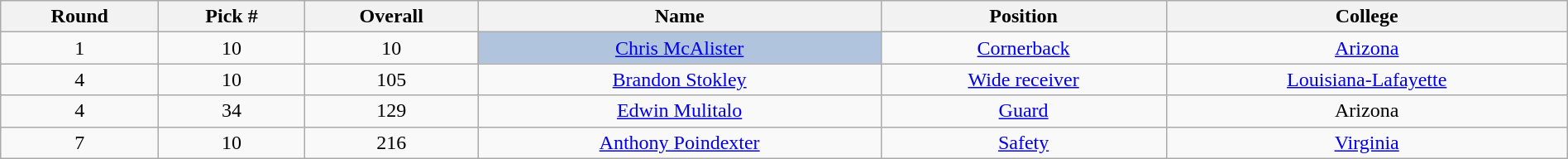<table class="wikitable sortable sortable" style="width: 100%; text-align:center">
<tr>
<th>Round</th>
<th>Pick #</th>
<th>Overall</th>
<th>Name</th>
<th>Position</th>
<th>College</th>
</tr>
<tr>
<td>1</td>
<td>10</td>
<td>10</td>
<td style="background:lightsteelblue;"><a href='#'>Chris McAlister</a></td>
<td><a href='#'>Cornerback</a></td>
<td><a href='#'>Arizona</a></td>
</tr>
<tr>
<td>4</td>
<td>10</td>
<td>105</td>
<td><a href='#'>Brandon Stokley</a></td>
<td><a href='#'>Wide receiver</a></td>
<td><a href='#'>Louisiana-Lafayette</a></td>
</tr>
<tr>
<td>4</td>
<td>34</td>
<td>129</td>
<td><a href='#'>Edwin Mulitalo</a></td>
<td><a href='#'>Guard</a></td>
<td>Arizona</td>
</tr>
<tr>
<td>7</td>
<td>10</td>
<td>216</td>
<td><a href='#'>Anthony Poindexter</a></td>
<td><a href='#'>Safety</a></td>
<td><a href='#'>Virginia</a></td>
</tr>
</table>
